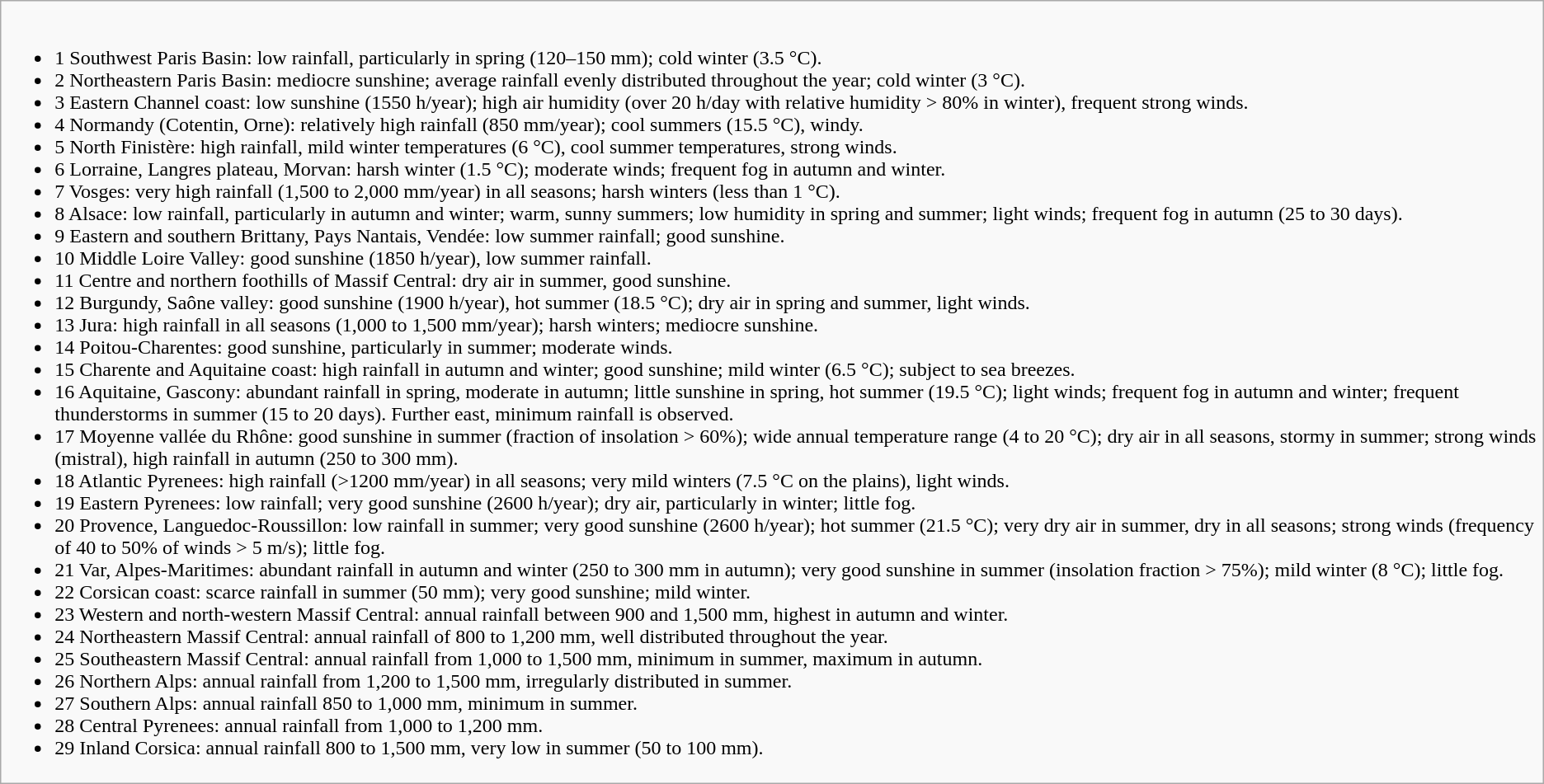<table class="wikitable">
<tr>
<td><br><ul><li>1 Southwest Paris Basin: low rainfall, particularly in spring (120–150 mm); cold winter (3.5 °C).</li><li>2 Northeastern Paris Basin: mediocre sunshine; average rainfall evenly distributed throughout the year; cold winter (3 °C).</li><li>3 Eastern Channel coast: low sunshine (1550 h/year); high air humidity (over 20 h/day with relative humidity > 80% in winter), frequent strong winds.</li><li>4 Normandy (Cotentin, Orne): relatively high rainfall (850 mm/year); cool summers (15.5 °C), windy.</li><li>5 North Finistère: high rainfall, mild winter temperatures (6 °C), cool summer temperatures, strong winds.</li><li>6 Lorraine, Langres plateau, Morvan: harsh winter (1.5 °C); moderate winds; frequent fog in autumn and winter.</li><li>7 Vosges: very high rainfall (1,500 to 2,000 mm/year) in all seasons; harsh winters (less than 1 °C).</li><li>8 Alsace: low rainfall, particularly in autumn and winter; warm, sunny summers; low humidity in spring and summer; light winds; frequent fog in autumn (25 to 30 days).</li><li>9 Eastern and southern Brittany, Pays Nantais, Vendée: low summer rainfall; good sunshine.</li><li>10 Middle Loire Valley: good sunshine (1850 h/year), low summer rainfall.</li><li>11 Centre and northern foothills of Massif Central: dry air in summer, good sunshine.</li><li>12 Burgundy, Saône valley: good sunshine (1900 h/year), hot summer (18.5 °C); dry air in spring and summer, light winds.</li><li>13 Jura: high rainfall in all seasons (1,000 to 1,500 mm/year); harsh winters; mediocre sunshine.</li><li>14 Poitou-Charentes: good sunshine, particularly in summer; moderate winds.</li><li>15 Charente and Aquitaine coast: high rainfall in autumn and winter; good sunshine; mild winter (6.5 °C); subject to sea breezes.</li><li>16 Aquitaine, Gascony: abundant rainfall in spring, moderate in autumn; little sunshine in spring, hot summer (19.5 °C); light winds; frequent fog in autumn and winter; frequent thunderstorms in summer (15 to 20 days). Further east, minimum rainfall is observed.</li><li>17 Moyenne vallée du Rhône: good sunshine in summer (fraction of insolation > 60%); wide annual temperature range (4 to 20 °C); dry air in all seasons, stormy in summer; strong winds (mistral), high rainfall in autumn (250 to 300 mm).</li><li>18 Atlantic Pyrenees: high rainfall (>1200 mm/year) in all seasons; very mild winters (7.5 °C on the plains), light winds.</li><li>19 Eastern Pyrenees: low rainfall; very good sunshine (2600 h/year); dry air, particularly in winter; little fog.</li><li>20 Provence, Languedoc-Roussillon: low rainfall in summer; very good sunshine (2600 h/year); hot summer (21.5 °C); very dry air in summer, dry in all seasons; strong winds (frequency of 40 to 50% of winds > 5 m/s); little fog.</li><li>21 Var, Alpes-Maritimes: abundant rainfall in autumn and winter (250 to 300 mm in autumn); very good sunshine in summer (insolation fraction > 75%); mild winter (8 °C); little fog.</li><li>22 Corsican coast: scarce rainfall in summer (50 mm); very good sunshine; mild winter.</li><li>23 Western and north-western Massif Central: annual rainfall between 900 and 1,500 mm, highest in autumn and winter.</li><li>24 Northeastern Massif Central: annual rainfall of 800 to 1,200 mm, well distributed throughout the year.</li><li>25 Southeastern Massif Central: annual rainfall from 1,000 to 1,500 mm, minimum in summer, maximum in autumn.</li><li>26 Northern Alps: annual rainfall from 1,200 to 1,500 mm, irregularly distributed in summer.</li><li>27 Southern Alps: annual rainfall 850 to 1,000 mm, minimum in summer.</li><li>28 Central Pyrenees: annual rainfall from 1,000 to 1,200 mm.</li><li>29 Inland Corsica: annual rainfall 800 to 1,500 mm, very low in summer (50 to 100 mm).</li></ul></td>
</tr>
</table>
